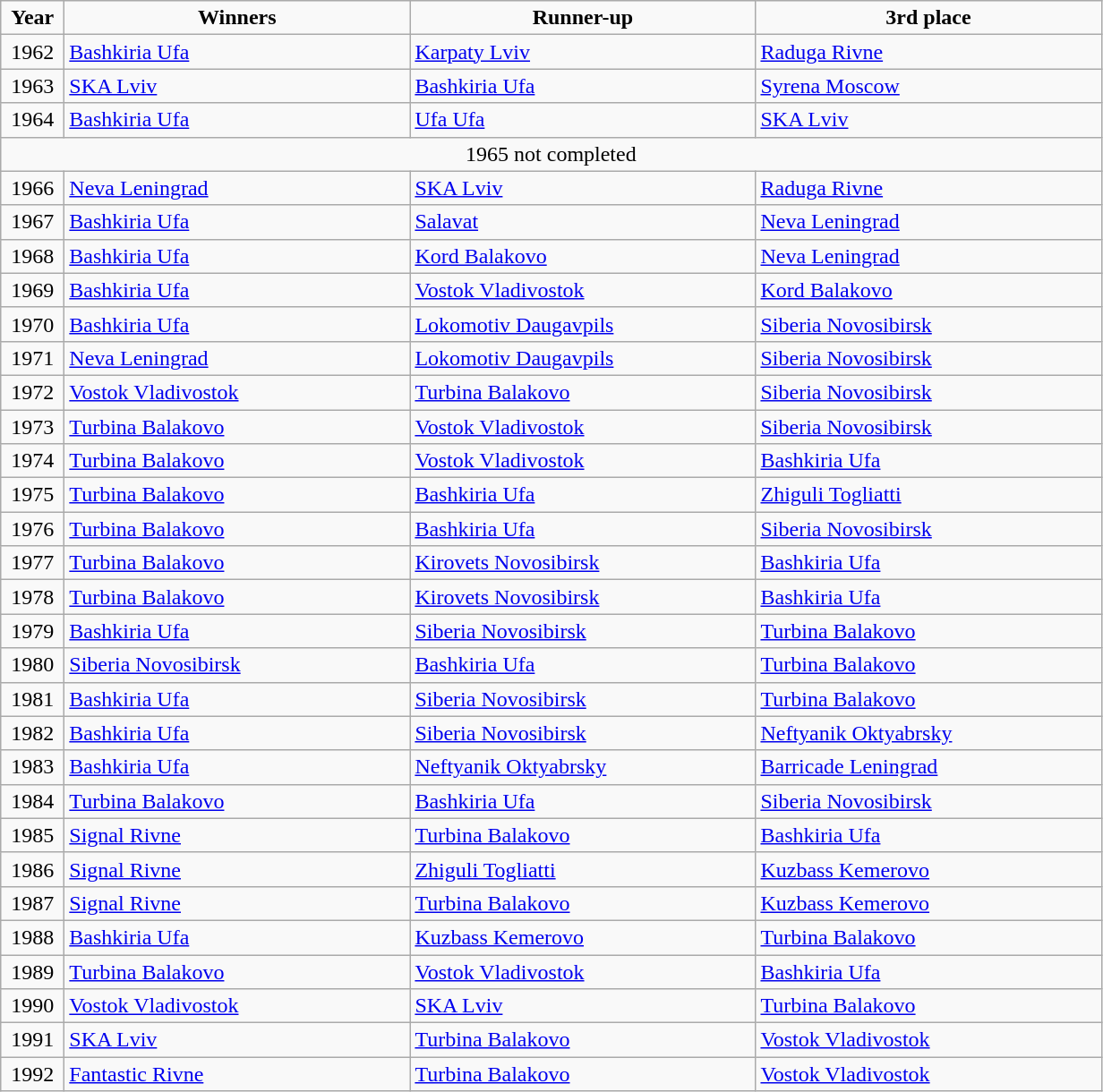<table class="wikitable">
<tr align=center>
<td width=40px  ><strong>Year</strong></td>
<td width=250px ><strong>Winners</strong></td>
<td width=250px ><strong>Runner-up</strong></td>
<td width=250px ><strong>3rd place</strong></td>
</tr>
<tr>
<td align=center>1962</td>
<td><a href='#'>Bashkiria Ufa</a></td>
<td><a href='#'>Karpaty Lviv</a></td>
<td><a href='#'>Raduga Rivne</a></td>
</tr>
<tr>
<td align=center>1963</td>
<td><a href='#'>SKA Lviv</a></td>
<td><a href='#'>Bashkiria Ufa</a></td>
<td><a href='#'>Syrena Moscow</a></td>
</tr>
<tr>
<td align=center>1964</td>
<td><a href='#'>Bashkiria Ufa</a></td>
<td><a href='#'>Ufa Ufa</a></td>
<td><a href='#'>SKA Lviv</a></td>
</tr>
<tr>
<td colspan=4 align=center>1965 not completed</td>
</tr>
<tr>
<td align=center>1966</td>
<td><a href='#'>Neva Leningrad</a></td>
<td><a href='#'>SKA Lviv</a></td>
<td><a href='#'>Raduga Rivne</a></td>
</tr>
<tr>
<td align=center>1967</td>
<td><a href='#'>Bashkiria Ufa</a></td>
<td><a href='#'>Salavat</a></td>
<td><a href='#'>Neva Leningrad</a></td>
</tr>
<tr>
<td align=center>1968</td>
<td><a href='#'>Bashkiria Ufa</a></td>
<td><a href='#'>Kord Balakovo</a></td>
<td><a href='#'>Neva Leningrad</a></td>
</tr>
<tr>
<td align=center>1969</td>
<td><a href='#'>Bashkiria Ufa</a></td>
<td><a href='#'>Vostok Vladivostok</a></td>
<td><a href='#'>Kord Balakovo</a></td>
</tr>
<tr>
<td align=center>1970</td>
<td><a href='#'>Bashkiria Ufa</a></td>
<td><a href='#'>Lokomotiv Daugavpils</a></td>
<td><a href='#'>Siberia Novosibirsk</a></td>
</tr>
<tr>
<td align=center>1971</td>
<td><a href='#'>Neva Leningrad</a></td>
<td><a href='#'>Lokomotiv Daugavpils</a></td>
<td><a href='#'>Siberia Novosibirsk</a></td>
</tr>
<tr>
<td align=center>1972</td>
<td><a href='#'>Vostok Vladivostok</a></td>
<td><a href='#'>Turbina Balakovo</a></td>
<td><a href='#'>Siberia Novosibirsk</a></td>
</tr>
<tr>
<td align=center>1973</td>
<td><a href='#'>Turbina Balakovo</a></td>
<td><a href='#'>Vostok Vladivostok</a></td>
<td><a href='#'>Siberia Novosibirsk</a></td>
</tr>
<tr>
<td align=center>1974</td>
<td><a href='#'>Turbina Balakovo</a></td>
<td><a href='#'>Vostok Vladivostok</a></td>
<td><a href='#'>Bashkiria Ufa</a></td>
</tr>
<tr>
<td align=center>1975</td>
<td><a href='#'>Turbina Balakovo</a></td>
<td><a href='#'>Bashkiria Ufa</a></td>
<td><a href='#'>Zhiguli Togliatti</a></td>
</tr>
<tr>
<td align=center>1976</td>
<td><a href='#'>Turbina Balakovo</a></td>
<td><a href='#'>Bashkiria Ufa</a></td>
<td><a href='#'>Siberia Novosibirsk</a></td>
</tr>
<tr>
<td align=center>1977</td>
<td><a href='#'>Turbina Balakovo</a></td>
<td><a href='#'>Kirovets Novosibirsk</a></td>
<td><a href='#'>Bashkiria Ufa</a></td>
</tr>
<tr>
<td align=center>1978</td>
<td><a href='#'>Turbina Balakovo</a></td>
<td><a href='#'>Kirovets Novosibirsk</a></td>
<td><a href='#'>Bashkiria Ufa</a></td>
</tr>
<tr>
<td align=center>1979</td>
<td><a href='#'>Bashkiria Ufa</a></td>
<td><a href='#'>Siberia Novosibirsk</a></td>
<td><a href='#'>Turbina Balakovo</a></td>
</tr>
<tr>
<td align=center>1980</td>
<td><a href='#'>Siberia Novosibirsk</a></td>
<td><a href='#'>Bashkiria Ufa</a></td>
<td><a href='#'>Turbina Balakovo</a></td>
</tr>
<tr>
<td align=center>1981</td>
<td><a href='#'>Bashkiria Ufa</a></td>
<td><a href='#'>Siberia Novosibirsk</a></td>
<td><a href='#'>Turbina Balakovo</a></td>
</tr>
<tr>
<td align=center>1982</td>
<td><a href='#'>Bashkiria Ufa</a></td>
<td><a href='#'>Siberia Novosibirsk</a></td>
<td><a href='#'>Neftyanik Oktyabrsky</a></td>
</tr>
<tr>
<td align=center>1983</td>
<td><a href='#'>Bashkiria Ufa</a></td>
<td><a href='#'>Neftyanik Oktyabrsky</a></td>
<td><a href='#'>Barricade Leningrad</a></td>
</tr>
<tr>
<td align=center>1984</td>
<td><a href='#'>Turbina Balakovo</a></td>
<td><a href='#'>Bashkiria Ufa</a></td>
<td><a href='#'>Siberia Novosibirsk</a></td>
</tr>
<tr>
<td align=center>1985</td>
<td><a href='#'>Signal Rivne</a></td>
<td><a href='#'>Turbina Balakovo</a></td>
<td><a href='#'>Bashkiria Ufa</a></td>
</tr>
<tr>
<td align=center>1986</td>
<td><a href='#'>Signal Rivne</a></td>
<td><a href='#'>Zhiguli Togliatti</a></td>
<td><a href='#'>Kuzbass Kemerovo</a></td>
</tr>
<tr>
<td align=center>1987</td>
<td><a href='#'>Signal Rivne</a></td>
<td><a href='#'>Turbina Balakovo</a></td>
<td><a href='#'>Kuzbass Kemerovo</a></td>
</tr>
<tr>
<td align=center>1988</td>
<td><a href='#'>Bashkiria Ufa</a></td>
<td><a href='#'>Kuzbass Kemerovo</a></td>
<td><a href='#'>Turbina Balakovo</a></td>
</tr>
<tr>
<td align=center>1989</td>
<td><a href='#'>Turbina Balakovo</a></td>
<td><a href='#'>Vostok Vladivostok</a></td>
<td><a href='#'>Bashkiria Ufa</a></td>
</tr>
<tr>
<td align=center>1990</td>
<td><a href='#'>Vostok Vladivostok</a></td>
<td><a href='#'>SKA Lviv</a></td>
<td><a href='#'>Turbina Balakovo</a></td>
</tr>
<tr>
<td align=center>1991</td>
<td><a href='#'>SKA Lviv</a></td>
<td><a href='#'>Turbina Balakovo</a></td>
<td><a href='#'>Vostok Vladivostok</a></td>
</tr>
<tr>
<td align=center>1992</td>
<td><a href='#'>Fantastic Rivne</a></td>
<td><a href='#'>Turbina Balakovo</a></td>
<td><a href='#'>Vostok Vladivostok</a></td>
</tr>
</table>
